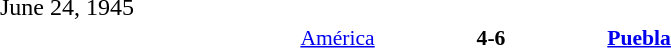<table width=100% cellspacing=1>
<tr>
<th width=20%></th>
<th width=12%></th>
<th width=20%></th>
<th></th>
</tr>
<tr>
<td>June 24, 1945</td>
</tr>
<tr style=font-size:90%>
<td align=right> <a href='#'>América</a></td>
<td align=center><strong>4-6</strong></td>
<td align=left> <strong><a href='#'>Puebla</a></strong></td>
</tr>
</table>
